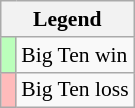<table class="wikitable" style="font-size:90%">
<tr>
<th colspan="2">Legend</th>
</tr>
<tr>
<td style="background:#bfb;"> </td>
<td>Big Ten win</td>
</tr>
<tr>
<td style="background:#fbb;"> </td>
<td>Big Ten loss</td>
</tr>
</table>
